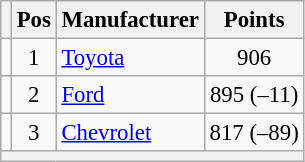<table class="wikitable" style="font-size: 95%;">
<tr>
<th></th>
<th>Pos</th>
<th>Manufacturer</th>
<th>Points</th>
</tr>
<tr>
<td align="left"></td>
<td style="text-align:center;">1</td>
<td><a href='#'>Toyota</a></td>
<td style="text-align:center;">906</td>
</tr>
<tr>
<td align="left"></td>
<td style="text-align:center;">2</td>
<td><a href='#'>Ford</a></td>
<td style="text-align:center;">895 (–11)</td>
</tr>
<tr>
<td align="left"></td>
<td style="text-align:center;">3</td>
<td><a href='#'>Chevrolet</a></td>
<td style="text-align:center;">817 (–89)</td>
</tr>
<tr class="sortbottom">
<th colspan="9"></th>
</tr>
</table>
